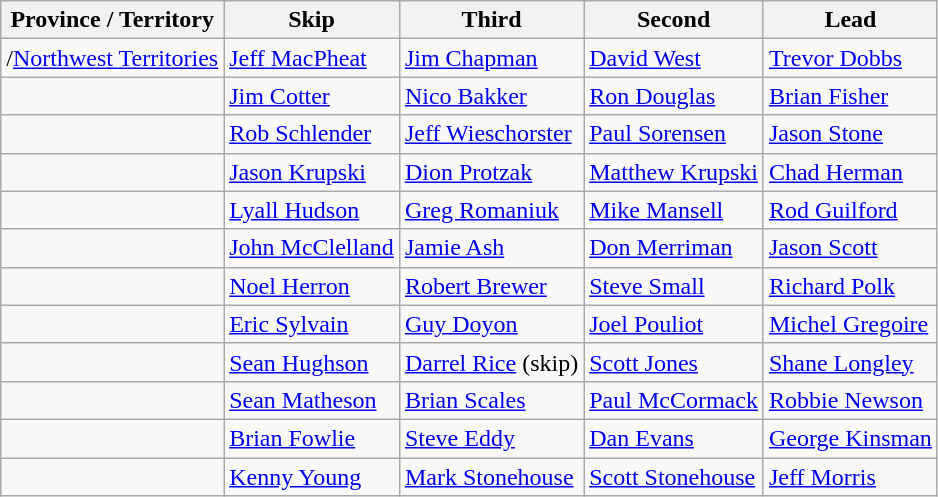<table class="wikitable">
<tr>
<th>Province / Territory</th>
<th>Skip</th>
<th>Third</th>
<th>Second</th>
<th>Lead</th>
</tr>
<tr>
<td>/<a href='#'>Northwest Territories</a></td>
<td><a href='#'>Jeff MacPheat</a></td>
<td><a href='#'>Jim Chapman</a></td>
<td><a href='#'>David West</a></td>
<td><a href='#'>Trevor Dobbs</a></td>
</tr>
<tr>
<td></td>
<td><a href='#'>Jim Cotter</a></td>
<td><a href='#'>Nico Bakker</a></td>
<td><a href='#'>Ron Douglas</a></td>
<td><a href='#'>Brian Fisher</a></td>
</tr>
<tr>
<td></td>
<td><a href='#'>Rob Schlender</a></td>
<td><a href='#'>Jeff Wieschorster</a></td>
<td><a href='#'>Paul Sorensen</a></td>
<td><a href='#'>Jason Stone</a></td>
</tr>
<tr>
<td></td>
<td><a href='#'>Jason Krupski</a></td>
<td><a href='#'>Dion Protzak</a></td>
<td><a href='#'>Matthew Krupski</a></td>
<td><a href='#'>Chad Herman</a></td>
</tr>
<tr>
<td></td>
<td><a href='#'>Lyall Hudson</a></td>
<td><a href='#'>Greg Romaniuk</a></td>
<td><a href='#'>Mike Mansell</a></td>
<td><a href='#'>Rod Guilford</a></td>
</tr>
<tr>
<td></td>
<td><a href='#'>John McClelland</a></td>
<td><a href='#'>Jamie Ash</a></td>
<td><a href='#'>Don Merriman</a></td>
<td><a href='#'>Jason Scott</a></td>
</tr>
<tr>
<td></td>
<td><a href='#'>Noel Herron</a></td>
<td><a href='#'>Robert Brewer</a></td>
<td><a href='#'>Steve Small</a></td>
<td><a href='#'>Richard Polk</a></td>
</tr>
<tr>
<td></td>
<td><a href='#'>Eric Sylvain</a></td>
<td><a href='#'>Guy Doyon</a></td>
<td><a href='#'>Joel Pouliot</a></td>
<td><a href='#'>Michel Gregoire</a></td>
</tr>
<tr>
<td></td>
<td><a href='#'>Sean Hughson</a></td>
<td><a href='#'>Darrel Rice</a> (skip)</td>
<td><a href='#'>Scott Jones</a></td>
<td><a href='#'>Shane Longley</a></td>
</tr>
<tr>
<td></td>
<td><a href='#'>Sean Matheson</a></td>
<td><a href='#'>Brian Scales</a></td>
<td><a href='#'>Paul McCormack</a></td>
<td><a href='#'>Robbie Newson</a></td>
</tr>
<tr>
<td></td>
<td><a href='#'>Brian Fowlie</a></td>
<td><a href='#'>Steve Eddy</a></td>
<td><a href='#'>Dan Evans</a></td>
<td><a href='#'>George Kinsman</a></td>
</tr>
<tr>
<td></td>
<td><a href='#'>Kenny Young</a></td>
<td><a href='#'>Mark Stonehouse</a></td>
<td><a href='#'>Scott Stonehouse</a></td>
<td><a href='#'>Jeff Morris</a></td>
</tr>
</table>
